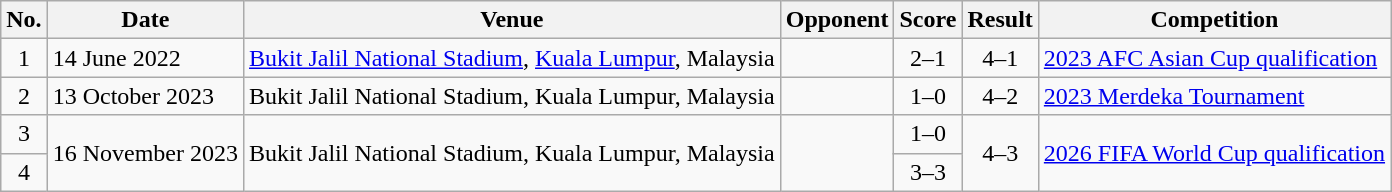<table class="wikitable sortable">
<tr>
<th scope="col">No.</th>
<th scope="col">Date</th>
<th scope="col">Venue</th>
<th scope="col">Opponent</th>
<th scope="col">Score</th>
<th scope="col">Result</th>
<th scope="col">Competition</th>
</tr>
<tr>
<td style="text-align:center">1</td>
<td>14 June 2022</td>
<td><a href='#'>Bukit Jalil National Stadium</a>, <a href='#'>Kuala Lumpur</a>, Malaysia</td>
<td></td>
<td style="text-align:center">2–1</td>
<td style="text-align:center">4–1</td>
<td><a href='#'>2023 AFC Asian Cup qualification</a></td>
</tr>
<tr>
<td style="text-align:center">2</td>
<td>13 October 2023</td>
<td>Bukit Jalil National Stadium, Kuala Lumpur, Malaysia</td>
<td></td>
<td style="text-align:center">1–0</td>
<td style="text-align:center">4–2</td>
<td><a href='#'>2023 Merdeka Tournament</a></td>
</tr>
<tr>
<td style="text-align:center">3</td>
<td rowspan="2">16 November 2023</td>
<td rowspan="2">Bukit Jalil National Stadium, Kuala Lumpur, Malaysia</td>
<td rowspan="2"></td>
<td style="text-align:center">1–0</td>
<td rowspan="2" style="text-align:center">4–3</td>
<td rowspan="2"><a href='#'>2026 FIFA World Cup qualification</a></td>
</tr>
<tr>
<td style="text-align:center">4</td>
<td style="text-align:center">3–3</td>
</tr>
</table>
